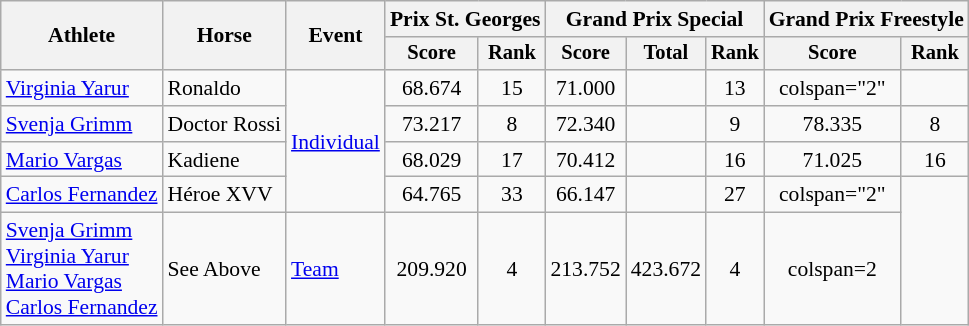<table class=wikitable style=font-size:90%;text-align:center>
<tr>
<th rowspan=2>Athlete</th>
<th rowspan=2>Horse</th>
<th rowspan=2>Event</th>
<th colspan=2>Prix St. Georges</th>
<th colspan=3>Grand Prix Special</th>
<th colspan=4>Grand Prix Freestyle</th>
</tr>
<tr style=font-size:95%>
<th>Score</th>
<th>Rank</th>
<th>Score</th>
<th>Total</th>
<th>Rank</th>
<th>Score</th>
<th>Rank</th>
</tr>
<tr>
<td style="text-align:left"><a href='#'>Virginia Yarur</a></td>
<td style="text-align:left">Ronaldo</td>
<td style="text-align:left" rowspan=4><a href='#'>Individual</a></td>
<td>68.674</td>
<td>15</td>
<td>71.000</td>
<td></td>
<td>13</td>
<td>colspan="2" </td>
</tr>
<tr>
<td style="text-align:left"><a href='#'>Svenja Grimm</a></td>
<td style="text-align:left">Doctor Rossi</td>
<td>73.217</td>
<td>8</td>
<td>72.340</td>
<td></td>
<td>9</td>
<td>78.335</td>
<td>8</td>
</tr>
<tr>
<td style="text-align:left"><a href='#'>Mario Vargas</a></td>
<td style="text-align:left">Kadiene</td>
<td>68.029</td>
<td>17</td>
<td>70.412</td>
<td></td>
<td>16</td>
<td>71.025</td>
<td>16</td>
</tr>
<tr>
<td style="text-align:left"><a href='#'>Carlos Fernandez</a></td>
<td style="text-align:left">Héroe XVV</td>
<td>64.765</td>
<td>33</td>
<td>66.147</td>
<td></td>
<td>27</td>
<td>colspan="2" </td>
</tr>
<tr>
<td style="text-align:left"><a href='#'>Svenja Grimm</a><br><a href='#'>Virginia Yarur</a><br><a href='#'>Mario Vargas</a><br><a href='#'>Carlos Fernandez</a></td>
<td style="text-align:left">See Above</td>
<td style="text-align:left"><a href='#'>Team</a></td>
<td>209.920</td>
<td>4</td>
<td>213.752</td>
<td>423.672</td>
<td>4</td>
<td>colspan=2 </td>
</tr>
</table>
